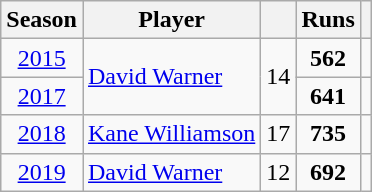<table class="wikitable" style="text-align:center">
<tr>
<th>Season</th>
<th>Player</th>
<th></th>
<th>Runs</th>
<th></th>
</tr>
<tr>
<td><a href='#'>2015</a></td>
<td align=left rowspan=2><a href='#'>David Warner</a></td>
<td rowspan=2>14</td>
<td><strong>562</strong></td>
<td></td>
</tr>
<tr>
<td><a href='#'>2017</a></td>
<td><strong>641</strong></td>
<td></td>
</tr>
<tr>
<td><a href='#'>2018</a></td>
<td align=left><a href='#'>Kane Williamson</a></td>
<td>17</td>
<td><strong>735</strong></td>
<td></td>
</tr>
<tr>
<td><a href='#'>2019</a></td>
<td align=left><a href='#'>David Warner</a></td>
<td>12</td>
<td><strong>692</strong></td>
<td></td>
</tr>
</table>
